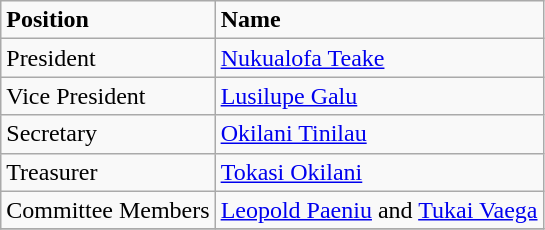<table class="wikitable">
<tr>
<td><strong>Position</strong></td>
<td><strong>Name</strong></td>
</tr>
<tr>
<td>President</td>
<td> <a href='#'>Nukualofa Teake</a></td>
</tr>
<tr>
<td>Vice President</td>
<td> <a href='#'>Lusilupe Galu</a></td>
</tr>
<tr>
<td>Secretary</td>
<td> <a href='#'>Okilani Tinilau</a></td>
</tr>
<tr>
<td>Treasurer</td>
<td> <a href='#'>Tokasi Okilani</a></td>
</tr>
<tr>
<td>Committee Members</td>
<td> <a href='#'>Leopold Paeniu</a> and  <a href='#'>Tukai Vaega</a></td>
</tr>
<tr>
</tr>
</table>
